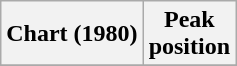<table class="wikitable plainrowheaders" style="text-align:center">
<tr>
<th scope="col">Chart (1980)</th>
<th scope="col">Peak<br>position</th>
</tr>
<tr>
</tr>
</table>
